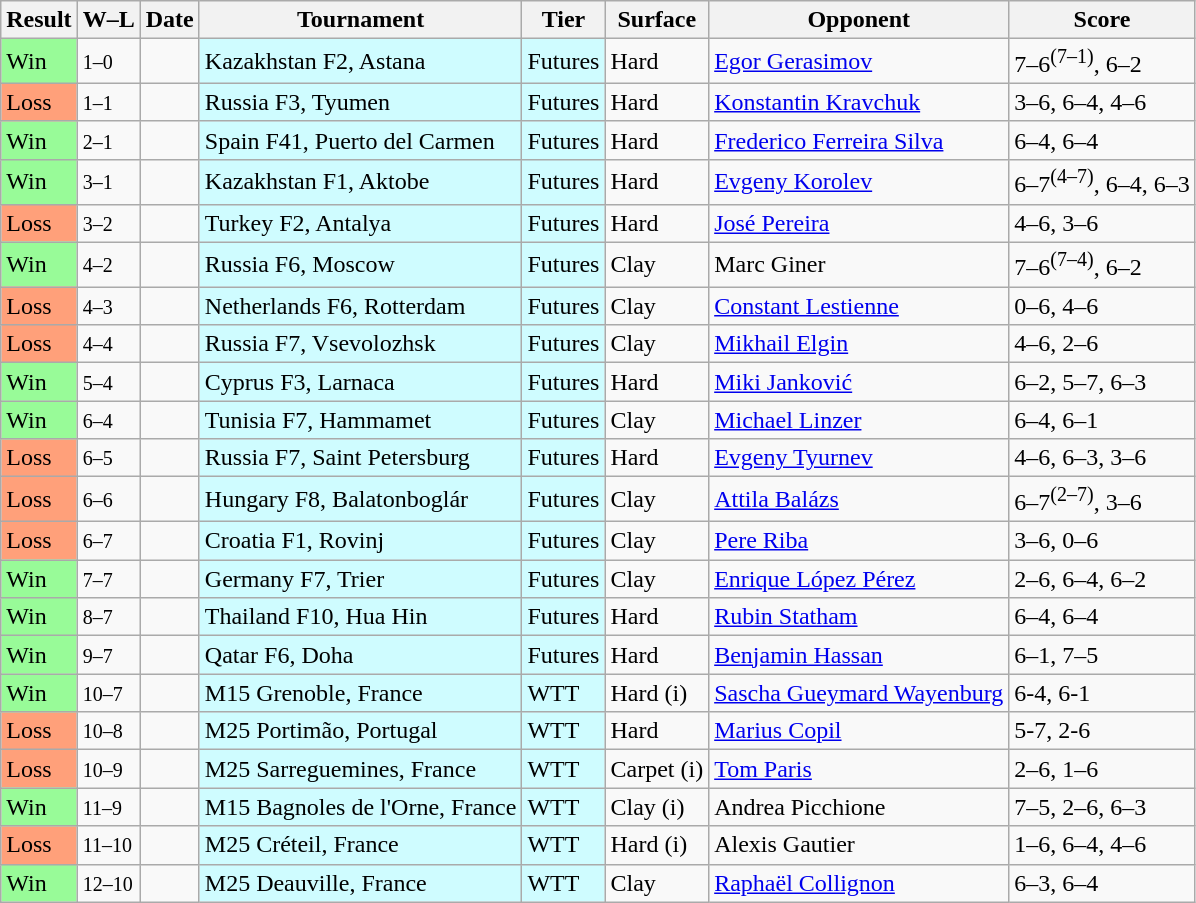<table class="sortable wikitable nowrap">
<tr>
<th>Result</th>
<th class="unsortable">W–L</th>
<th>Date</th>
<th>Tournament</th>
<th>Tier</th>
<th>Surface</th>
<th>Opponent</th>
<th class="unsortable">Score</th>
</tr>
<tr>
<td bgcolor=98fb98>Win</td>
<td><small>1–0</small></td>
<td></td>
<td style="background:#cffcff;">Kazakhstan F2, Astana</td>
<td style="background:#cffcff;">Futures</td>
<td>Hard</td>
<td> <a href='#'>Egor Gerasimov</a></td>
<td>7–6<sup>(7–1)</sup>, 6–2</td>
</tr>
<tr>
<td bgcolor=ffa07a>Loss</td>
<td><small>1–1</small></td>
<td></td>
<td style="background:#cffcff;">Russia F3, Tyumen</td>
<td style="background:#cffcff;">Futures</td>
<td>Hard</td>
<td> <a href='#'>Konstantin Kravchuk</a></td>
<td>3–6, 6–4, 4–6</td>
</tr>
<tr>
<td bgcolor=98fb98>Win</td>
<td><small>2–1</small></td>
<td></td>
<td style="background:#cffcff;">Spain F41, Puerto del Carmen</td>
<td style="background:#cffcff;">Futures</td>
<td>Hard</td>
<td> <a href='#'>Frederico Ferreira Silva</a></td>
<td>6–4, 6–4</td>
</tr>
<tr>
<td bgcolor=98fb98>Win</td>
<td><small>3–1</small></td>
<td></td>
<td style="background:#cffcff;">Kazakhstan F1, Aktobe</td>
<td style="background:#cffcff;">Futures</td>
<td>Hard</td>
<td> <a href='#'>Evgeny Korolev</a></td>
<td>6–7<sup>(4–7)</sup>, 6–4, 6–3</td>
</tr>
<tr>
<td bgcolor=ffa07a>Loss</td>
<td><small>3–2</small></td>
<td></td>
<td style="background:#cffcff;">Turkey F2, Antalya</td>
<td style="background:#cffcff;">Futures</td>
<td>Hard</td>
<td> <a href='#'>José Pereira</a></td>
<td>4–6, 3–6</td>
</tr>
<tr>
<td bgcolor=98fb98>Win</td>
<td><small>4–2</small></td>
<td></td>
<td style="background:#cffcff;">Russia F6, Moscow</td>
<td style="background:#cffcff;">Futures</td>
<td>Clay</td>
<td> Marc Giner</td>
<td>7–6<sup>(7–4)</sup>, 6–2</td>
</tr>
<tr>
<td bgcolor=ffa07a>Loss</td>
<td><small>4–3</small></td>
<td></td>
<td style="background:#cffcff;">Netherlands F6, Rotterdam</td>
<td style="background:#cffcff;">Futures</td>
<td>Clay</td>
<td> <a href='#'>Constant Lestienne</a></td>
<td>0–6, 4–6</td>
</tr>
<tr>
<td bgcolor=ffa07a>Loss</td>
<td><small>4–4</small></td>
<td></td>
<td style="background:#cffcff;">Russia F7, Vsevolozhsk</td>
<td style="background:#cffcff;">Futures</td>
<td>Clay</td>
<td> <a href='#'>Mikhail Elgin</a></td>
<td>4–6, 2–6</td>
</tr>
<tr>
<td bgcolor=98fb98>Win</td>
<td><small>5–4</small></td>
<td></td>
<td style="background:#cffcff;">Cyprus F3, Larnaca</td>
<td style="background:#cffcff;">Futures</td>
<td>Hard</td>
<td> <a href='#'>Miki Janković</a></td>
<td>6–2, 5–7, 6–3</td>
</tr>
<tr>
<td bgcolor=98fb98>Win</td>
<td><small>6–4</small></td>
<td></td>
<td style="background:#cffcff;">Tunisia F7, Hammamet</td>
<td style="background:#cffcff;">Futures</td>
<td>Clay</td>
<td> <a href='#'>Michael Linzer</a></td>
<td>6–4, 6–1</td>
</tr>
<tr>
<td bgcolor=ffa07a>Loss</td>
<td><small>6–5</small></td>
<td></td>
<td style="background:#cffcff;">Russia F7, Saint Petersburg</td>
<td style="background:#cffcff;">Futures</td>
<td>Hard</td>
<td> <a href='#'>Evgeny Tyurnev</a></td>
<td>4–6, 6–3, 3–6</td>
</tr>
<tr>
<td bgcolor=ffa07a>Loss</td>
<td><small>6–6</small></td>
<td></td>
<td style="background:#cffcff;">Hungary F8, Balatonboglár</td>
<td style="background:#cffcff;">Futures</td>
<td>Clay</td>
<td> <a href='#'>Attila Balázs</a></td>
<td>6–7<sup>(2–7)</sup>, 3–6</td>
</tr>
<tr>
<td bgcolor=ffa07a>Loss</td>
<td><small>6–7</small></td>
<td></td>
<td style="background:#cffcff;">Croatia F1, Rovinj</td>
<td style="background:#cffcff;">Futures</td>
<td>Clay</td>
<td> <a href='#'>Pere Riba</a></td>
<td>3–6, 0–6</td>
</tr>
<tr>
<td bgcolor=98fb98>Win</td>
<td><small>7–7</small></td>
<td></td>
<td style="background:#cffcff;">Germany F7, Trier</td>
<td style="background:#cffcff;">Futures</td>
<td>Clay</td>
<td> <a href='#'>Enrique López Pérez</a></td>
<td>2–6, 6–4, 6–2</td>
</tr>
<tr>
<td bgcolor=98fb98>Win</td>
<td><small>8–7</small></td>
<td></td>
<td style="background:#cffcff;">Thailand F10, Hua Hin</td>
<td style="background:#cffcff;">Futures</td>
<td>Hard</td>
<td> <a href='#'>Rubin Statham</a></td>
<td>6–4, 6–4</td>
</tr>
<tr>
<td bgcolor=98fb98>Win</td>
<td><small>9–7</small></td>
<td></td>
<td style="background:#cffcff;">Qatar F6, Doha</td>
<td style="background:#cffcff;">Futures</td>
<td>Hard</td>
<td> <a href='#'>Benjamin Hassan</a></td>
<td>6–1, 7–5</td>
</tr>
<tr>
<td bgcolor=98fb98>Win</td>
<td><small>10–7</small></td>
<td></td>
<td style="background:#cffcff;">M15 Grenoble, France</td>
<td style="background:#cffcff;">WTT</td>
<td>Hard (i)</td>
<td> <a href='#'>Sascha Gueymard Wayenburg</a></td>
<td>6-4, 6-1</td>
</tr>
<tr>
<td bgcolor=ffa07a>Loss</td>
<td><small>10–8</small></td>
<td></td>
<td style="background:#cffcff;">M25 Portimão, Portugal</td>
<td style="background:#cffcff;">WTT</td>
<td>Hard</td>
<td> <a href='#'>Marius Copil</a></td>
<td>5-7, 2-6</td>
</tr>
<tr>
<td bgcolor=ffa07a>Loss</td>
<td><small>10–9</small></td>
<td></td>
<td style="background:#cffcff;">M25 Sarreguemines, France</td>
<td style="background:#cffcff;">WTT</td>
<td>Carpet (i)</td>
<td> <a href='#'>Tom Paris</a></td>
<td>2–6, 1–6</td>
</tr>
<tr>
<td bgcolor=98fb98>Win</td>
<td><small>11–9</small></td>
<td></td>
<td style="background:#cffcff;">M15 Bagnoles de l'Orne, France</td>
<td style="background:#cffcff;">WTT</td>
<td>Clay (i)</td>
<td> Andrea Picchione</td>
<td>7–5, 2–6, 6–3</td>
</tr>
<tr>
<td bgcolor=ffa07a>Loss</td>
<td><small>11–10</small></td>
<td></td>
<td style="background:#cffcff;">M25 Créteil, France</td>
<td style="background:#cffcff;">WTT</td>
<td>Hard (i)</td>
<td> Alexis Gautier</td>
<td>1–6, 6–4, 4–6</td>
</tr>
<tr>
<td bgcolor=98fb98>Win</td>
<td><small>12–10</small></td>
<td></td>
<td style="background:#cffcff;">M25 Deauville, France</td>
<td style="background:#cffcff;">WTT</td>
<td>Clay</td>
<td> <a href='#'>Raphaël Collignon</a></td>
<td>6–3, 6–4</td>
</tr>
</table>
